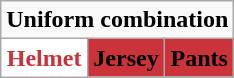<table class="wikitable"  style="display: inline-table;">
<tr>
<td align="center" Colspan="3"><strong>Uniform combination</strong></td>
</tr>
<tr align="center">
<td style="background:white; color:#cb333b"><strong>Helmet</strong></td>
<td style="background:#cb333b; color:#000000"><strong>Jersey</strong></td>
<td style="background:#cb333b; color:#000000"><strong>Pants</strong></td>
</tr>
</table>
